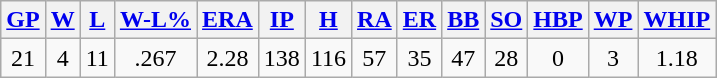<table class="wikitable">
<tr>
<th><a href='#'>GP</a></th>
<th><a href='#'>W</a></th>
<th><a href='#'>L</a></th>
<th><a href='#'>W-L%</a></th>
<th><a href='#'>ERA</a></th>
<th><a href='#'>IP</a></th>
<th><a href='#'>H</a></th>
<th><a href='#'>RA</a></th>
<th><a href='#'>ER</a></th>
<th><a href='#'>BB</a></th>
<th><a href='#'>SO</a></th>
<th><a href='#'>HBP</a></th>
<th><a href='#'>WP</a></th>
<th><a href='#'>WHIP</a></th>
</tr>
<tr align=center>
<td>21</td>
<td>4</td>
<td>11</td>
<td>.267</td>
<td>2.28</td>
<td>138</td>
<td>116</td>
<td>57</td>
<td>35</td>
<td>47</td>
<td>28</td>
<td>0</td>
<td>3</td>
<td>1.18</td>
</tr>
</table>
